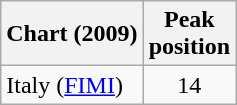<table class="wikitable sortable" border="1">
<tr>
<th scope="col">Chart (2009)</th>
<th scope="col">Peak<br>position</th>
</tr>
<tr>
<td>Italy (<a href='#'>FIMI</a>)</td>
<td style="text-align:center;">14</td>
</tr>
</table>
